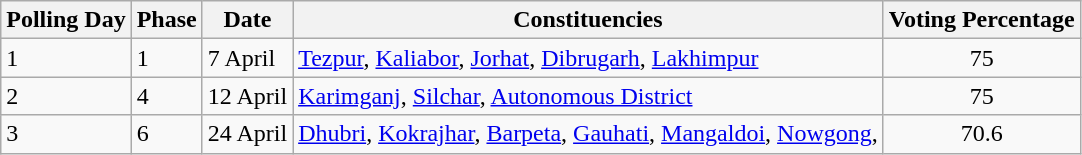<table class="wikitable sortable">
<tr>
<th>Polling Day</th>
<th>Phase</th>
<th>Date</th>
<th>Constituencies</th>
<th>Voting Percentage</th>
</tr>
<tr>
<td>1</td>
<td>1</td>
<td>7 April</td>
<td><a href='#'>Tezpur</a>, <a href='#'>Kaliabor</a>, <a href='#'>Jorhat</a>, <a href='#'>Dibrugarh</a>, <a href='#'>Lakhimpur</a></td>
<td style="text-align:center;">75</td>
</tr>
<tr>
<td>2</td>
<td>4</td>
<td>12 April</td>
<td><a href='#'>Karimganj</a>, <a href='#'>Silchar</a>, <a href='#'>Autonomous District</a></td>
<td style="text-align:center;">75</td>
</tr>
<tr>
<td>3</td>
<td>6</td>
<td>24 April</td>
<td><a href='#'>Dhubri</a>, <a href='#'>Kokrajhar</a>, <a href='#'>Barpeta</a>, <a href='#'>Gauhati</a>, <a href='#'>Mangaldoi</a>, <a href='#'>Nowgong</a>,</td>
<td style="text-align:center;">70.6</td>
</tr>
</table>
